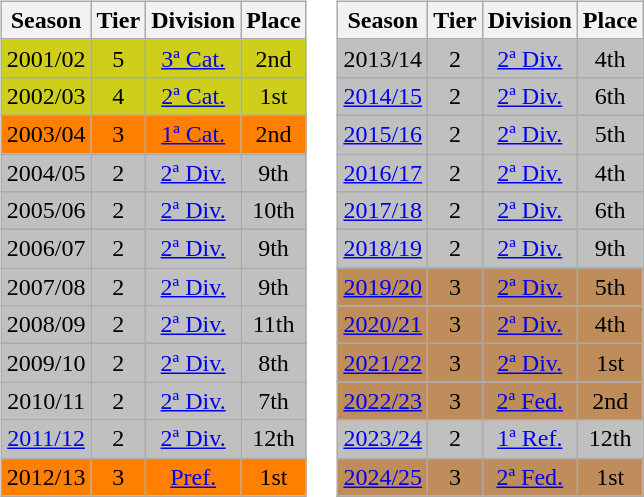<table>
<tr>
<td valign="top" width=0%><br><table class="wikitable">
<tr style="background:#f0f6fa;">
<th>Season</th>
<th>Tier</th>
<th>Division</th>
<th>Place</th>
</tr>
<tr align="center">
<td style="background:#CECE1B;">2001/02</td>
<td style="background:#CECE1B;">5</td>
<td style="background:#CECE1B;"><a href='#'>3ª Cat.</a></td>
<td style="background:#CECE1B;">2nd</td>
</tr>
<tr align="center">
<td style="background:#CECE1B;">2002/03</td>
<td style="background:#CECE1B;">4</td>
<td style="background:#CECE1B;"><a href='#'>2ª Cat.</a></td>
<td style="background:#CECE1B;">1st</td>
</tr>
<tr align="center">
<td style="background:#FF7F00;">2003/04</td>
<td style="background:#FF7F00;">3</td>
<td style="background:#FF7F00;"><a href='#'>1ª Cat.</a></td>
<td style="background:#FF7F00;">2nd</td>
</tr>
<tr align="center">
<td style="background:silver;">2004/05</td>
<td style="background:silver;">2</td>
<td style="background:silver;"><a href='#'>2ª Div.</a></td>
<td style="background:silver;">9th</td>
</tr>
<tr align="center">
<td style="background:silver;">2005/06</td>
<td style="background:silver;">2</td>
<td style="background:silver;"><a href='#'>2ª Div.</a></td>
<td style="background:silver;">10th</td>
</tr>
<tr align="center">
<td style="background:silver;">2006/07</td>
<td style="background:silver;">2</td>
<td style="background:silver;"><a href='#'>2ª Div.</a></td>
<td style="background:silver;">9th</td>
</tr>
<tr align="center">
<td style="background:silver;">2007/08</td>
<td style="background:silver;">2</td>
<td style="background:silver;"><a href='#'>2ª Div.</a></td>
<td style="background:silver;">9th</td>
</tr>
<tr align="center">
<td style="background:silver;">2008/09</td>
<td style="background:silver;">2</td>
<td style="background:silver;"><a href='#'>2ª Div.</a></td>
<td style="background:silver;">11th</td>
</tr>
<tr align="center">
<td style="background:silver;">2009/10</td>
<td style="background:silver;">2</td>
<td style="background:silver;"><a href='#'>2ª Div.</a></td>
<td style="background:silver;">8th</td>
</tr>
<tr align="center">
<td style="background:silver;">2010/11</td>
<td style="background:silver;">2</td>
<td style="background:silver;"><a href='#'>2ª Div.</a></td>
<td style="background:silver;">7th</td>
</tr>
<tr align="center">
<td style="background:silver;"><a href='#'>2011/12</a></td>
<td style="background:silver;">2</td>
<td style="background:silver;"><a href='#'>2ª Div.</a></td>
<td style="background:silver;">12th</td>
</tr>
<tr align="center">
<td style="background:#FF7F00;">2012/13</td>
<td style="background:#FF7F00;">3</td>
<td style="background:#FF7F00;"><a href='#'>Pref.</a></td>
<td style="background:#FF7F00;">1st</td>
</tr>
</table>
</td>
<td valign="top" width=0%><br><table class="wikitable">
<tr style="background:#f0f6fa;">
<th>Season</th>
<th>Tier</th>
<th>Division</th>
<th>Place</th>
</tr>
<tr align="center">
<td style="background:silver;">2013/14</td>
<td style="background:silver;">2</td>
<td style="background:silver;"><a href='#'>2ª Div.</a></td>
<td style="background:silver;">4th</td>
</tr>
<tr align="center">
<td style="background:silver;"><a href='#'>2014/15</a></td>
<td style="background:silver;">2</td>
<td style="background:silver;"><a href='#'>2ª Div.</a></td>
<td style="background:silver;">6th</td>
</tr>
<tr align="center">
<td style="background:silver;"><a href='#'>2015/16</a></td>
<td style="background:silver;">2</td>
<td style="background:silver;"><a href='#'>2ª Div.</a></td>
<td style="background:silver;">5th</td>
</tr>
<tr align="center">
<td style="background:silver;"><a href='#'>2016/17</a></td>
<td style="background:silver;">2</td>
<td style="background:silver;"><a href='#'>2ª Div.</a></td>
<td style="background:silver;">4th</td>
</tr>
<tr align="center">
<td style="background:silver;"><a href='#'>2017/18</a></td>
<td style="background:silver;">2</td>
<td style="background:silver;"><a href='#'>2ª Div.</a></td>
<td style="background:silver;">6th</td>
</tr>
<tr align="center">
<td style="background:silver;"><a href='#'>2018/19</a></td>
<td style="background:silver;">2</td>
<td style="background:silver;"><a href='#'>2ª Div.</a></td>
<td style="background:silver;">9th</td>
</tr>
<tr align="center">
<td style="background:#BF8D5B;"><a href='#'>2019/20</a></td>
<td style="background:#BF8D5B;">3</td>
<td style="background:#BF8D5B;"><a href='#'>2ª Div.</a></td>
<td style="background:#BF8D5B;">5th</td>
</tr>
<tr align="center">
<td style="background:#BF8D5B;"><a href='#'>2020/21</a></td>
<td style="background:#BF8D5B;">3</td>
<td style="background:#BF8D5B;"><a href='#'>2ª Div.</a></td>
<td style="background:#BF8D5B;">4th</td>
</tr>
<tr align="center">
<td style="background:#BF8D5B;"><a href='#'>2021/22</a></td>
<td style="background:#BF8D5B;">3</td>
<td style="background:#BF8D5B;"><a href='#'>2ª Div.</a></td>
<td style="background:#BF8D5B;">1st</td>
</tr>
<tr align="center">
<td style="background:#BF8D5B;"><a href='#'>2022/23</a></td>
<td style="background:#BF8D5B;">3</td>
<td style="background:#BF8D5B;"><a href='#'>2ª Fed.</a></td>
<td style="background:#BF8D5B;">2nd</td>
</tr>
<tr align="center">
<td style="background:silver;"><a href='#'>2023/24</a></td>
<td style="background:silver;">2</td>
<td style="background:silver;"><a href='#'>1ª Ref.</a></td>
<td style="background:silver;">12th</td>
</tr>
<tr align="center">
<td style="background:#BF8D5B;"><a href='#'>2024/25</a></td>
<td style="background:#BF8D5B;">3</td>
<td style="background:#BF8D5B;"><a href='#'>2ª Fed.</a></td>
<td style="background:#BF8D5B;">1st</td>
</tr>
<tr align="center">
</tr>
</table>
</td>
</tr>
</table>
